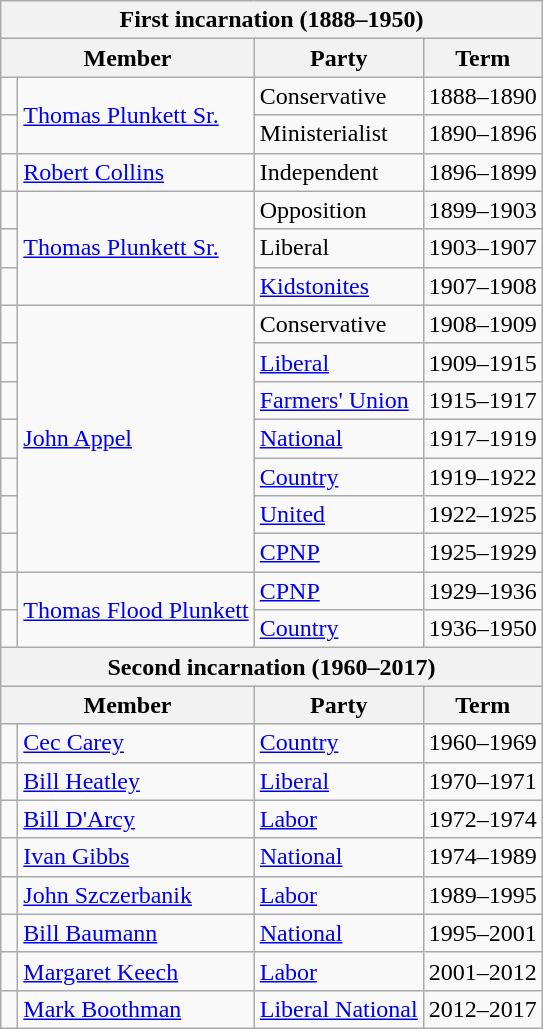<table class="wikitable">
<tr>
<th colspan="4">First incarnation (1888–1950)</th>
</tr>
<tr>
<th colspan="2">Member</th>
<th>Party</th>
<th>Term</th>
</tr>
<tr>
<td> </td>
<td rowspan=2><a href='#'>Thomas Plunkett Sr.</a></td>
<td>Conservative</td>
<td>1888–1890</td>
</tr>
<tr>
<td></td>
<td>Ministerialist</td>
<td>1890–1896</td>
</tr>
<tr>
<td></td>
<td><a href='#'>Robert Collins</a></td>
<td>Independent</td>
<td>1896–1899</td>
</tr>
<tr>
<td></td>
<td rowspan=3><a href='#'>Thomas Plunkett Sr.</a></td>
<td>Opposition</td>
<td>1899–1903</td>
</tr>
<tr>
<td></td>
<td>Liberal</td>
<td>1903–1907</td>
</tr>
<tr>
<td></td>
<td><a href='#'>Kidstonites</a></td>
<td>1907–1908</td>
</tr>
<tr>
<td></td>
<td rowspan=7><a href='#'>John Appel</a></td>
<td>Conservative</td>
<td>1908–1909</td>
</tr>
<tr>
<td></td>
<td><a href='#'>Liberal</a></td>
<td>1909–1915</td>
</tr>
<tr>
<td></td>
<td><a href='#'>Farmers' Union</a></td>
<td>1915–1917</td>
</tr>
<tr>
<td></td>
<td><a href='#'>National</a></td>
<td>1917–1919</td>
</tr>
<tr>
<td></td>
<td><a href='#'>Country</a></td>
<td>1919–1922</td>
</tr>
<tr>
<td></td>
<td><a href='#'>United</a></td>
<td>1922–1925</td>
</tr>
<tr>
<td></td>
<td><a href='#'>CPNP</a></td>
<td>1925–1929</td>
</tr>
<tr>
<td></td>
<td rowspan=2><a href='#'>Thomas Flood Plunkett</a></td>
<td><a href='#'>CPNP</a></td>
<td>1929–1936</td>
</tr>
<tr>
<td></td>
<td><a href='#'>Country</a></td>
<td>1936–1950</td>
</tr>
<tr>
<th colspan="4">Second incarnation (1960–2017)</th>
</tr>
<tr>
<th colspan="2">Member</th>
<th>Party</th>
<th>Term</th>
</tr>
<tr>
<td></td>
<td><a href='#'>Cec Carey</a></td>
<td><a href='#'>Country</a></td>
<td>1960–1969</td>
</tr>
<tr>
<td></td>
<td><a href='#'>Bill Heatley</a></td>
<td><a href='#'>Liberal</a></td>
<td>1970–1971</td>
</tr>
<tr>
<td></td>
<td><a href='#'>Bill D'Arcy</a></td>
<td><a href='#'>Labor</a></td>
<td>1972–1974</td>
</tr>
<tr>
<td></td>
<td><a href='#'>Ivan Gibbs</a></td>
<td><a href='#'>National</a></td>
<td>1974–1989</td>
</tr>
<tr>
<td></td>
<td><a href='#'>John Szczerbanik</a></td>
<td><a href='#'>Labor</a></td>
<td>1989–1995</td>
</tr>
<tr>
<td></td>
<td><a href='#'>Bill Baumann</a></td>
<td><a href='#'>National</a></td>
<td>1995–2001</td>
</tr>
<tr>
<td></td>
<td><a href='#'>Margaret Keech</a></td>
<td><a href='#'>Labor</a></td>
<td>2001–2012</td>
</tr>
<tr>
<td></td>
<td><a href='#'>Mark Boothman</a></td>
<td><a href='#'>Liberal National</a></td>
<td>2012–2017</td>
</tr>
</table>
